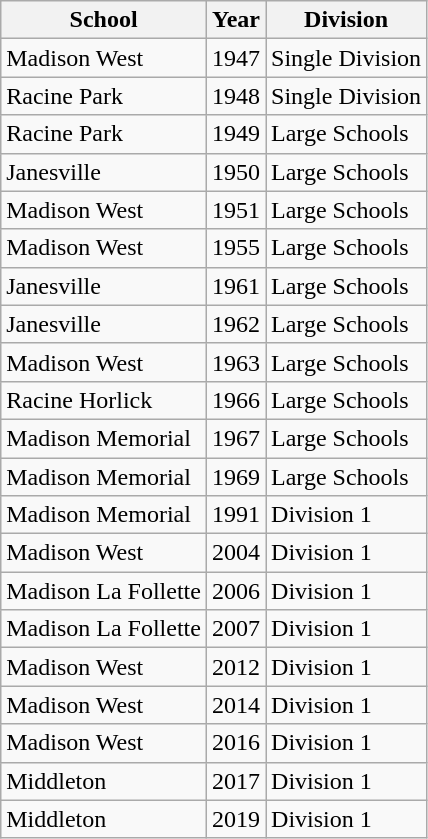<table class="wikitable">
<tr>
<th>School</th>
<th>Year</th>
<th>Division</th>
</tr>
<tr>
<td>Madison West</td>
<td>1947</td>
<td>Single Division</td>
</tr>
<tr>
<td>Racine Park</td>
<td>1948</td>
<td>Single Division</td>
</tr>
<tr>
<td>Racine Park</td>
<td>1949</td>
<td>Large Schools</td>
</tr>
<tr>
<td>Janesville</td>
<td>1950</td>
<td>Large Schools</td>
</tr>
<tr>
<td>Madison West</td>
<td>1951</td>
<td>Large Schools</td>
</tr>
<tr>
<td>Madison West</td>
<td>1955</td>
<td>Large Schools</td>
</tr>
<tr>
<td>Janesville</td>
<td>1961</td>
<td>Large Schools</td>
</tr>
<tr>
<td>Janesville</td>
<td>1962</td>
<td>Large Schools</td>
</tr>
<tr>
<td>Madison West</td>
<td>1963</td>
<td>Large Schools</td>
</tr>
<tr>
<td>Racine Horlick</td>
<td>1966</td>
<td>Large Schools</td>
</tr>
<tr>
<td>Madison Memorial</td>
<td>1967</td>
<td>Large Schools</td>
</tr>
<tr>
<td>Madison Memorial</td>
<td>1969</td>
<td>Large Schools</td>
</tr>
<tr>
<td>Madison Memorial</td>
<td>1991</td>
<td>Division 1</td>
</tr>
<tr>
<td>Madison West</td>
<td>2004</td>
<td>Division 1</td>
</tr>
<tr>
<td>Madison La Follette</td>
<td>2006</td>
<td>Division 1</td>
</tr>
<tr>
<td>Madison La Follette</td>
<td>2007</td>
<td>Division 1</td>
</tr>
<tr>
<td>Madison West</td>
<td>2012</td>
<td>Division 1</td>
</tr>
<tr>
<td>Madison West</td>
<td>2014</td>
<td>Division 1</td>
</tr>
<tr>
<td>Madison West</td>
<td>2016</td>
<td>Division 1</td>
</tr>
<tr>
<td>Middleton</td>
<td>2017</td>
<td>Division 1</td>
</tr>
<tr>
<td>Middleton</td>
<td>2019</td>
<td>Division 1</td>
</tr>
</table>
